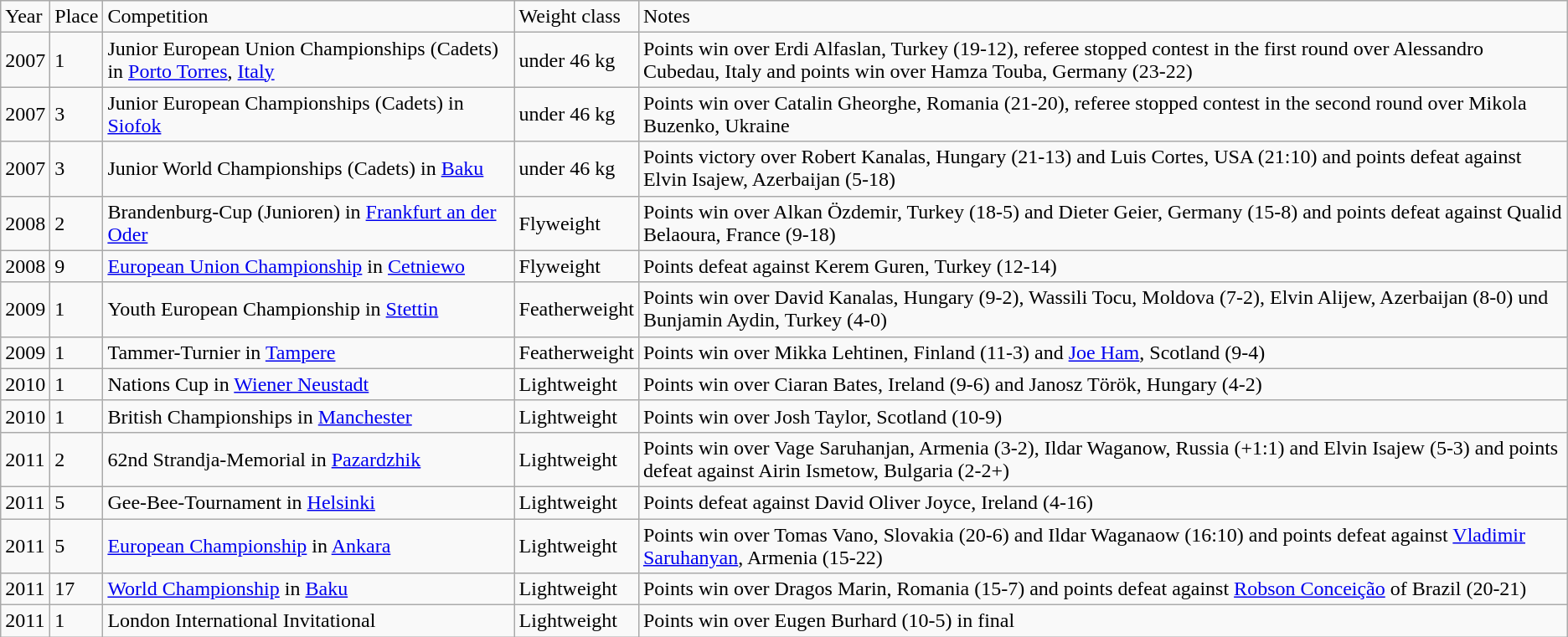<table class="wikitable">
<tr>
<td>Year</td>
<td>Place</td>
<td>Competition</td>
<td>Weight class</td>
<td>Notes</td>
</tr>
<tr>
<td>2007</td>
<td>1</td>
<td>Junior European Union Championships (Cadets) in <a href='#'>Porto Torres</a>, <a href='#'>Italy</a></td>
<td>under 46 kg</td>
<td>Points win over Erdi Alfaslan, Turkey (19-12), referee stopped contest in the first round over Alessandro Cubedau, Italy and points win over Hamza Touba, Germany (23-22)</td>
</tr>
<tr>
<td>2007</td>
<td>3</td>
<td>Junior European Championships (Cadets) in <a href='#'>Siofok</a></td>
<td>under 46 kg</td>
<td>Points win over Catalin Gheorghe, Romania (21-20), referee stopped contest in the second round over Mikola Buzenko, Ukraine</td>
</tr>
<tr>
<td>2007</td>
<td>3</td>
<td>Junior World Championships (Cadets) in <a href='#'>Baku</a></td>
<td>under 46 kg</td>
<td>Points victory over Robert Kanalas, Hungary (21-13) and Luis Cortes, USA (21:10) and points defeat against Elvin Isajew, Azerbaijan (5-18)</td>
</tr>
<tr>
<td>2008</td>
<td>2</td>
<td>Brandenburg-Cup (Junioren) in <a href='#'>Frankfurt an der Oder</a></td>
<td>Flyweight</td>
<td>Points win over Alkan Özdemir, Turkey (18-5) and Dieter Geier, Germany (15-8) and points defeat against Qualid Belaoura, France (9-18)</td>
</tr>
<tr>
<td>2008</td>
<td>9</td>
<td><a href='#'>European Union Championship</a> in <a href='#'>Cetniewo</a></td>
<td>Flyweight</td>
<td>Points defeat against Kerem Guren, Turkey (12-14)</td>
</tr>
<tr>
<td>2009</td>
<td>1</td>
<td>Youth European Championship in <a href='#'>Stettin</a></td>
<td>Featherweight</td>
<td>Points win over David Kanalas, Hungary (9-2), Wassili Tocu, Moldova (7-2), Elvin Alijew, Azerbaijan (8-0) und Bunjamin Aydin, Turkey (4-0)</td>
</tr>
<tr>
<td>2009</td>
<td>1</td>
<td>Tammer-Turnier in <a href='#'>Tampere</a></td>
<td>Featherweight</td>
<td>Points win over Mikka Lehtinen, Finland (11-3) and <a href='#'>Joe Ham</a>, Scotland (9-4)</td>
</tr>
<tr>
<td>2010</td>
<td>1</td>
<td>Nations Cup in <a href='#'>Wiener Neustadt</a></td>
<td>Lightweight</td>
<td>Points win over Ciaran Bates, Ireland (9-6) and Janosz Török, Hungary (4-2)</td>
</tr>
<tr>
<td>2010</td>
<td>1</td>
<td>British Championships in <a href='#'>Manchester</a></td>
<td>Lightweight</td>
<td>Points win over Josh Taylor, Scotland (10-9)</td>
</tr>
<tr>
<td>2011</td>
<td>2</td>
<td>62nd Strandja-Memorial in <a href='#'>Pazardzhik</a></td>
<td>Lightweight</td>
<td>Points win over Vage Saruhanjan, Armenia (3-2), Ildar Waganow, Russia (+1:1) and Elvin Isajew (5-3) and points defeat against Airin Ismetow, Bulgaria (2-2+)</td>
</tr>
<tr>
<td>2011</td>
<td>5</td>
<td>Gee-Bee-Tournament in <a href='#'>Helsinki</a></td>
<td>Lightweight</td>
<td>Points defeat against David Oliver Joyce, Ireland (4-16)</td>
</tr>
<tr>
<td>2011</td>
<td>5</td>
<td><a href='#'>European Championship</a> in <a href='#'>Ankara</a></td>
<td>Lightweight</td>
<td>Points win over Tomas Vano, Slovakia (20-6) and Ildar Waganaow (16:10) and points defeat against <a href='#'>Vladimir Saruhanyan</a>, Armenia (15-22)</td>
</tr>
<tr>
<td>2011</td>
<td>17</td>
<td><a href='#'>World Championship</a> in <a href='#'>Baku</a></td>
<td>Lightweight</td>
<td>Points win over Dragos Marin, Romania (15-7) and points defeat against <a href='#'>Robson Conceição</a> of Brazil (20-21)</td>
</tr>
<tr>
<td>2011</td>
<td>1</td>
<td>London International Invitational</td>
<td>Lightweight</td>
<td>Points win over Eugen Burhard (10-5) in final</td>
</tr>
</table>
